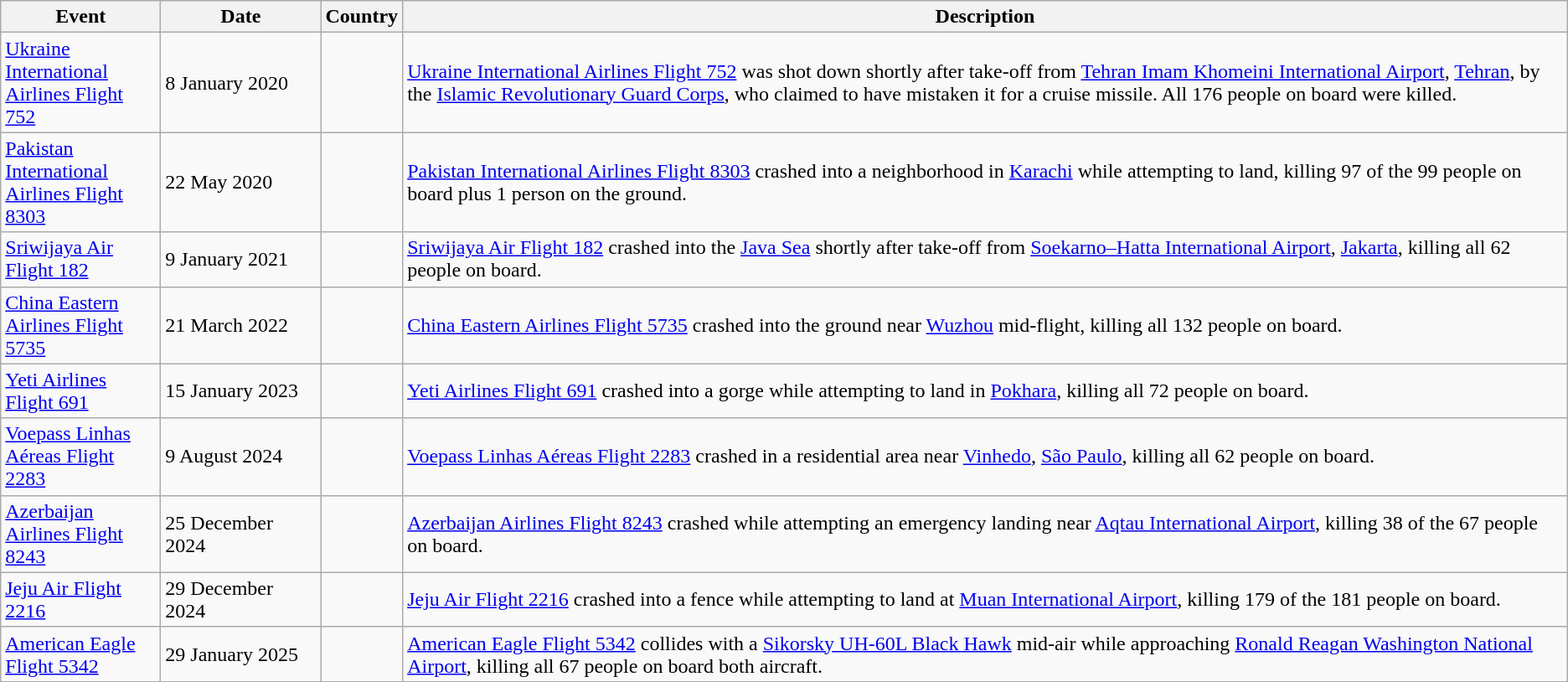<table class="wikitable mw-collapsible sortable">
<tr>
<th style="width:120px;">Event</th>
<th style="width:120px;">Date</th>
<th>Country</th>
<th>Description</th>
</tr>
<tr>
<td><a href='#'>Ukraine International Airlines Flight 752</a></td>
<td>8 January 2020</td>
<td></td>
<td><a href='#'>Ukraine International Airlines Flight 752</a> was shot down shortly after take-off from <a href='#'>Tehran Imam Khomeini International Airport</a>, <a href='#'>Tehran</a>, by the <a href='#'>Islamic Revolutionary Guard Corps</a>, who claimed to have mistaken it for a cruise missile. All 176 people on board were killed.</td>
</tr>
<tr>
<td><a href='#'>Pakistan International Airlines Flight 8303</a></td>
<td>22 May 2020</td>
<td></td>
<td><a href='#'>Pakistan International Airlines Flight 8303</a> crashed into a neighborhood in <a href='#'>Karachi</a> while attempting to land, killing 97 of the 99 people on board plus 1 person on the ground.</td>
</tr>
<tr>
<td><a href='#'>Sriwijaya Air Flight 182</a></td>
<td>9 January 2021</td>
<td></td>
<td><a href='#'>Sriwijaya Air Flight 182</a> crashed into the <a href='#'>Java Sea</a> shortly after take-off from <a href='#'>Soekarno–Hatta International Airport</a>, <a href='#'>Jakarta</a>, killing all 62 people on board.</td>
</tr>
<tr>
<td><a href='#'>China Eastern Airlines Flight 5735</a></td>
<td>21 March 2022</td>
<td></td>
<td><a href='#'>China Eastern Airlines Flight 5735</a> crashed into the ground near <a href='#'>Wuzhou</a> mid-flight, killing all 132 people on board.</td>
</tr>
<tr>
<td><a href='#'>Yeti Airlines Flight 691</a></td>
<td>15 January 2023</td>
<td></td>
<td><a href='#'>Yeti Airlines Flight 691</a> crashed into a gorge while attempting to land in <a href='#'>Pokhara</a>, killing all 72 people on board.</td>
</tr>
<tr>
<td><a href='#'>Voepass Linhas Aéreas Flight 2283</a></td>
<td>9 August 2024</td>
<td></td>
<td><a href='#'>Voepass Linhas Aéreas Flight 2283</a> crashed in a residential area near <a href='#'>Vinhedo</a>, <a href='#'>São Paulo</a>, killing all 62 people on board.</td>
</tr>
<tr>
<td><a href='#'>Azerbaijan Airlines Flight 8243</a></td>
<td>25 December 2024</td>
<td></td>
<td><a href='#'>Azerbaijan Airlines Flight 8243</a> crashed while attempting an emergency landing near <a href='#'>Aqtau International Airport</a>, killing 38 of the 67 people on board.</td>
</tr>
<tr>
<td><a href='#'>Jeju Air Flight 2216</a></td>
<td>29 December 2024</td>
<td></td>
<td><a href='#'>Jeju Air Flight 2216</a> crashed into a fence while attempting to land at <a href='#'>Muan International Airport</a>, killing 179 of the 181 people on board.</td>
</tr>
<tr>
<td><a href='#'>American Eagle Flight 5342</a></td>
<td>29 January 2025</td>
<td></td>
<td><a href='#'>American Eagle Flight 5342</a> collides with a <a href='#'>Sikorsky UH-60L Black Hawk</a> mid-air while approaching <a href='#'>Ronald Reagan Washington National Airport</a>, killing all 67 people on board both aircraft.</td>
</tr>
</table>
